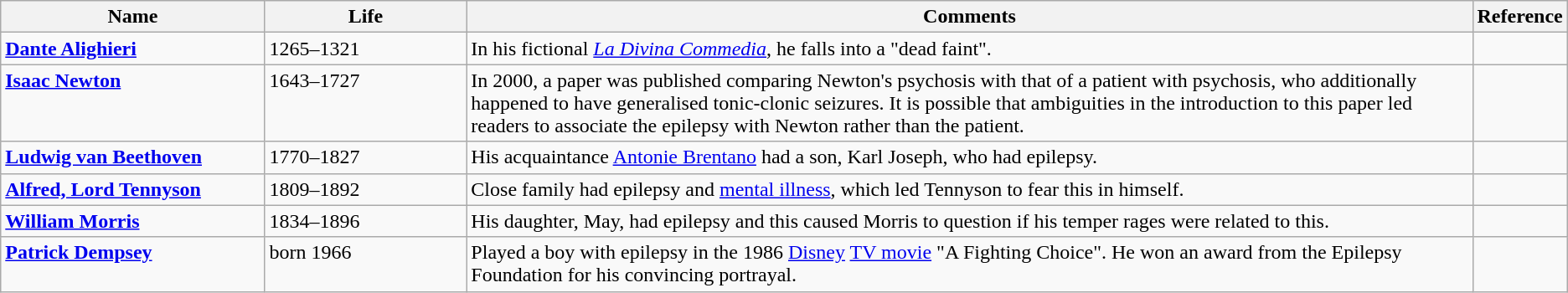<table class=wikitable>
<tr>
<th style="width:17%;">Name</th>
<th style="width:13%;">Life</th>
<th style="width:65%;">Comments</th>
<th style="width:5%;">Reference</th>
</tr>
<tr valign="top">
<td><strong><a href='#'>Dante Alighieri</a></strong></td>
<td>1265–1321</td>
<td>In his fictional <em><a href='#'>La Divina Commedia</a></em>, he falls into a "dead faint".</td>
<td></td>
</tr>
<tr valign="top">
<td><strong><a href='#'>Isaac Newton</a></strong></td>
<td>1643–1727</td>
<td>In 2000, a paper was published comparing Newton's psychosis with that of a patient with psychosis, who additionally happened to have generalised tonic-clonic seizures. It is possible that ambiguities in the introduction to this paper led readers to associate the epilepsy with Newton rather than the patient.</td>
<td></td>
</tr>
<tr valign="top">
<td><strong><a href='#'>Ludwig van Beethoven</a></strong></td>
<td>1770–1827</td>
<td>His acquaintance <a href='#'>Antonie Brentano</a> had a son, Karl Joseph, who had epilepsy.</td>
<td></td>
</tr>
<tr valign="top">
<td><strong><a href='#'>Alfred, Lord Tennyson</a></strong></td>
<td>1809–1892</td>
<td>Close family had epilepsy and <a href='#'>mental illness</a>, which led Tennyson to fear this in himself.</td>
<td></td>
</tr>
<tr valign="top">
<td><strong><a href='#'>William Morris</a></strong></td>
<td>1834–1896</td>
<td>His daughter, May, had epilepsy and this caused Morris to question if his temper rages were related to this.</td>
<td></td>
</tr>
<tr valign="top">
<td><strong><a href='#'>Patrick Dempsey</a></strong></td>
<td>born 1966</td>
<td>Played a boy with epilepsy in the 1986 <a href='#'>Disney</a> <a href='#'>TV movie</a> "A Fighting Choice". He won an award from the Epilepsy Foundation for his convincing portrayal.</td>
<td></td>
</tr>
</table>
